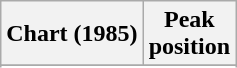<table class="wikitable">
<tr>
<th>Chart (1985)</th>
<th>Peak<br>position</th>
</tr>
<tr>
</tr>
<tr>
</tr>
</table>
